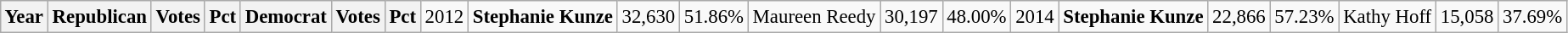<table class="wikitable" style="margin:0.5em ; font-size:95%">
<tr>
<th>Year</th>
<th>Republican</th>
<th>Votes</th>
<th>Pct</th>
<th>Democrat</th>
<th>Votes</th>
<th>Pct</th>
<td>2012</td>
<td><strong>Stephanie Kunze</strong></td>
<td>32,630</td>
<td>51.86%</td>
<td>Maureen Reedy</td>
<td>30,197</td>
<td>48.00%</td>
<td>2014</td>
<td><strong>Stephanie Kunze</strong></td>
<td>22,866</td>
<td>57.23%</td>
<td>Kathy Hoff</td>
<td>15,058</td>
<td>37.69%</td>
</tr>
</table>
